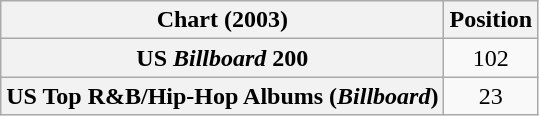<table class="wikitable sortable plainrowheaders" style="text-align:center">
<tr>
<th scope="col">Chart (2003)</th>
<th scope="col">Position</th>
</tr>
<tr>
<th scope="row">US <em>Billboard</em> 200</th>
<td>102</td>
</tr>
<tr>
<th scope="row">US Top R&B/Hip-Hop Albums (<em>Billboard</em>)</th>
<td>23</td>
</tr>
</table>
